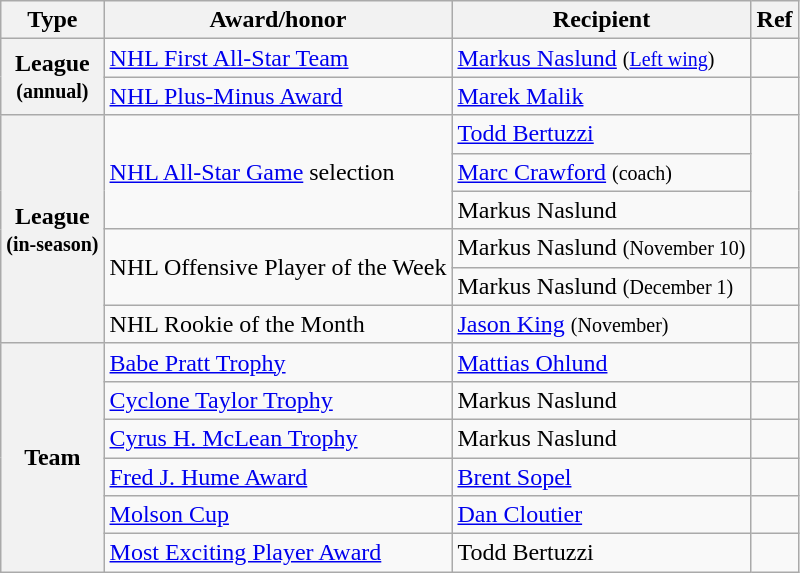<table class="wikitable">
<tr>
<th scope="col">Type</th>
<th scope="col">Award/honor</th>
<th scope="col">Recipient</th>
<th scope="col">Ref</th>
</tr>
<tr>
<th scope="row" rowspan="2">League<br><small>(annual)</small></th>
<td><a href='#'>NHL First All-Star Team</a></td>
<td><a href='#'>Markus Naslund</a> <small>(<a href='#'>Left wing</a>)</small></td>
<td></td>
</tr>
<tr>
<td><a href='#'>NHL Plus-Minus Award</a></td>
<td><a href='#'>Marek Malik</a></td>
<td></td>
</tr>
<tr>
<th scope="row" rowspan="6">League<br><small>(in-season)</small></th>
<td rowspan="3"><a href='#'>NHL All-Star Game</a> selection</td>
<td><a href='#'>Todd Bertuzzi</a></td>
<td rowspan="3"></td>
</tr>
<tr>
<td><a href='#'>Marc Crawford</a> <small>(coach)</small></td>
</tr>
<tr>
<td>Markus Naslund</td>
</tr>
<tr>
<td rowspan="2">NHL Offensive Player of the Week</td>
<td>Markus Naslund <small>(November 10)</small></td>
<td></td>
</tr>
<tr>
<td>Markus Naslund <small>(December 1)</small></td>
<td></td>
</tr>
<tr>
<td>NHL Rookie of the Month</td>
<td><a href='#'>Jason King</a> <small>(November)</small></td>
<td></td>
</tr>
<tr>
<th scope="row" rowspan="6">Team</th>
<td><a href='#'>Babe Pratt Trophy</a></td>
<td><a href='#'>Mattias Ohlund</a></td>
<td></td>
</tr>
<tr>
<td><a href='#'>Cyclone Taylor Trophy</a></td>
<td>Markus Naslund</td>
<td></td>
</tr>
<tr>
<td><a href='#'>Cyrus H. McLean Trophy</a></td>
<td>Markus Naslund</td>
<td></td>
</tr>
<tr>
<td><a href='#'>Fred J. Hume Award</a></td>
<td><a href='#'>Brent Sopel</a></td>
<td></td>
</tr>
<tr>
<td><a href='#'>Molson Cup</a></td>
<td><a href='#'>Dan Cloutier</a></td>
<td></td>
</tr>
<tr>
<td><a href='#'>Most Exciting Player Award</a></td>
<td>Todd Bertuzzi</td>
<td></td>
</tr>
</table>
